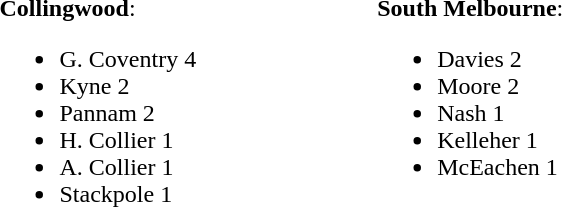<table width="40%">
<tr>
<td valign="top" width="30%"><br><strong>Collingwood</strong>:<ul><li>G. Coventry 4</li><li>Kyne 2</li><li>Pannam 2</li><li>H. Collier 1</li><li>A. Collier 1</li><li>Stackpole 1</li></ul></td>
<td valign="top" width="30%"><br><strong>South Melbourne</strong>:<ul><li>Davies 2</li><li>Moore 2</li><li>Nash 1</li><li>Kelleher 1</li><li>McEachen 1</li></ul></td>
</tr>
</table>
